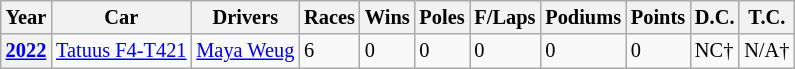<table class="wikitable" style="font-size:85%">
<tr>
<th>Year</th>
<th>Car</th>
<th>Drivers</th>
<th>Races</th>
<th>Wins</th>
<th>Poles</th>
<th>F/Laps</th>
<th>Podiums</th>
<th>Points</th>
<th>D.C.</th>
<th>T.C.</th>
</tr>
<tr>
<th><a href='#'>2022</a></th>
<td><a href='#'>Tatuus F4-T421</a></td>
<td> <a href='#'>Maya Weug</a></td>
<td>6</td>
<td>0</td>
<td>0</td>
<td>0</td>
<td>0</td>
<td>0</td>
<td>NC†</td>
<td>N/A†</td>
</tr>
</table>
